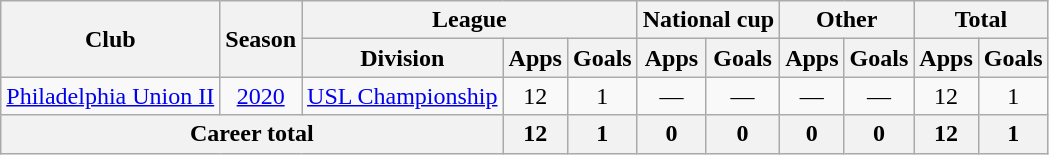<table class=wikitable style=text-align:center>
<tr>
<th rowspan=2>Club</th>
<th rowspan=2>Season</th>
<th colspan=3>League</th>
<th colspan=2>National cup</th>
<th colspan=2>Other</th>
<th colspan=2>Total</th>
</tr>
<tr>
<th>Division</th>
<th>Apps</th>
<th>Goals</th>
<th>Apps</th>
<th>Goals</th>
<th>Apps</th>
<th>Goals</th>
<th>Apps</th>
<th>Goals</th>
</tr>
<tr>
<td rowspan=1><a href='#'>Philadelphia Union II</a></td>
<td><a href='#'>2020</a></td>
<td><a href='#'>USL Championship</a></td>
<td>12</td>
<td>1</td>
<td>—</td>
<td>—</td>
<td>—</td>
<td>—</td>
<td>12</td>
<td>1</td>
</tr>
<tr>
<th colspan=3>Career total</th>
<th>12</th>
<th>1</th>
<th>0</th>
<th>0</th>
<th>0</th>
<th>0</th>
<th>12</th>
<th>1</th>
</tr>
</table>
